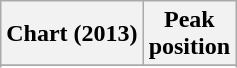<table class="wikitable sortable plainrowheaders" style="text-align:center">
<tr>
<th scope="col">Chart (2013)</th>
<th scope="col">Peak<br> position</th>
</tr>
<tr>
</tr>
<tr>
</tr>
</table>
